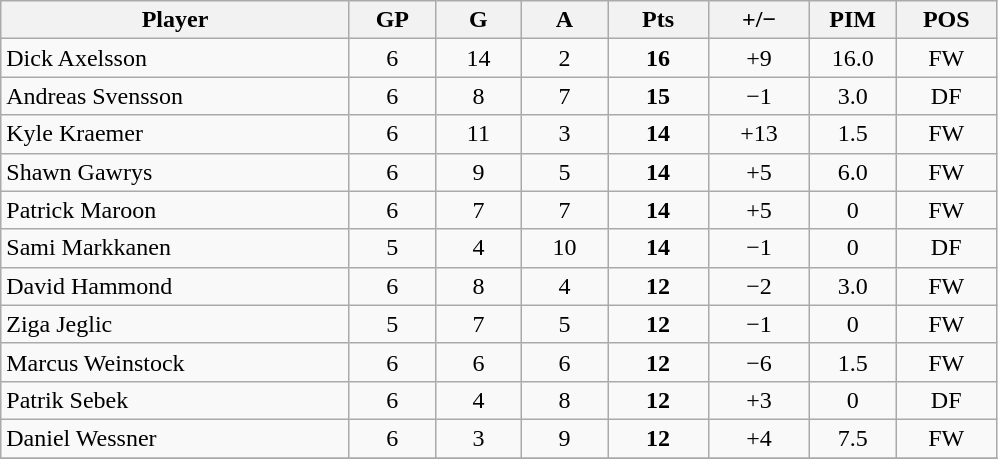<table class="wikitable sortable" style="text-align:center;">
<tr>
<th style="width:225px;">Player</th>
<th style="width:50px;">GP</th>
<th style="width:50px;">G</th>
<th style="width:50px;">A</th>
<th style="width:60px;">Pts</th>
<th style="width:60px;">+/−</th>
<th style="width:50px;">PIM</th>
<th style="width:60px;">POS</th>
</tr>
<tr>
<td style="text-align:left;"> Dick Axelsson</td>
<td>6</td>
<td>14</td>
<td>2</td>
<td><strong>16</strong></td>
<td>+9</td>
<td>16.0</td>
<td>FW</td>
</tr>
<tr>
<td style="text-align:left;"> Andreas Svensson</td>
<td>6</td>
<td>8</td>
<td>7</td>
<td><strong>15</strong></td>
<td>−1</td>
<td>3.0</td>
<td>DF</td>
</tr>
<tr>
<td style="text-align:left;"> Kyle Kraemer</td>
<td>6</td>
<td>11</td>
<td>3</td>
<td><strong>14</strong></td>
<td>+13</td>
<td>1.5</td>
<td>FW</td>
</tr>
<tr>
<td style="text-align:left;"> Shawn Gawrys</td>
<td>6</td>
<td>9</td>
<td>5</td>
<td><strong>14</strong></td>
<td>+5</td>
<td>6.0</td>
<td>FW</td>
</tr>
<tr>
<td style="text-align:left;"> Patrick Maroon</td>
<td>6</td>
<td>7</td>
<td>7</td>
<td><strong>14</strong></td>
<td>+5</td>
<td>0</td>
<td>FW</td>
</tr>
<tr>
<td style="text-align:left;"> Sami Markkanen</td>
<td>5</td>
<td>4</td>
<td>10</td>
<td><strong>14</strong></td>
<td>−1</td>
<td>0</td>
<td>DF</td>
</tr>
<tr>
<td style="text-align:left;"> David Hammond</td>
<td>6</td>
<td>8</td>
<td>4</td>
<td><strong>12</strong></td>
<td>−2</td>
<td>3.0</td>
<td>FW</td>
</tr>
<tr>
<td style="text-align:left;"> Ziga Jeglic</td>
<td>5</td>
<td>7</td>
<td>5</td>
<td><strong>12</strong></td>
<td>−1</td>
<td>0</td>
<td>FW</td>
</tr>
<tr>
<td style="text-align:left;"> Marcus Weinstock</td>
<td>6</td>
<td>6</td>
<td>6</td>
<td><strong>12</strong></td>
<td>−6</td>
<td>1.5</td>
<td>FW</td>
</tr>
<tr>
<td style="text-align:left;"> Patrik Sebek</td>
<td>6</td>
<td>4</td>
<td>8</td>
<td><strong>12</strong></td>
<td>+3</td>
<td>0</td>
<td>DF</td>
</tr>
<tr>
<td style="text-align:left;"> Daniel Wessner</td>
<td>6</td>
<td>3</td>
<td>9</td>
<td><strong>12</strong></td>
<td>+4</td>
<td>7.5</td>
<td>FW</td>
</tr>
<tr>
</tr>
</table>
